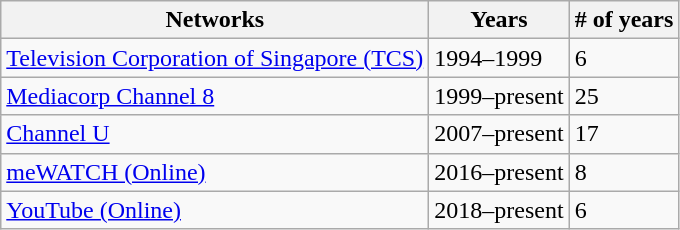<table class="wikitable">
<tr>
<th>Networks</th>
<th>Years</th>
<th># of years</th>
</tr>
<tr>
<td align=left><a href='#'>Television Corporation of Singapore (TCS)</a></td>
<td>1994–1999</td>
<td>6</td>
</tr>
<tr>
<td align=left><a href='#'>Mediacorp Channel 8</a></td>
<td>1999–present</td>
<td>25</td>
</tr>
<tr>
<td align=left><a href='#'>Channel U</a></td>
<td>2007–present</td>
<td>17</td>
</tr>
<tr>
<td align=left><a href='#'>meWATCH (Online)</a></td>
<td>2016–present</td>
<td>8</td>
</tr>
<tr>
<td align=left><a href='#'>YouTube (Online)</a></td>
<td>2018–present</td>
<td>6</td>
</tr>
</table>
